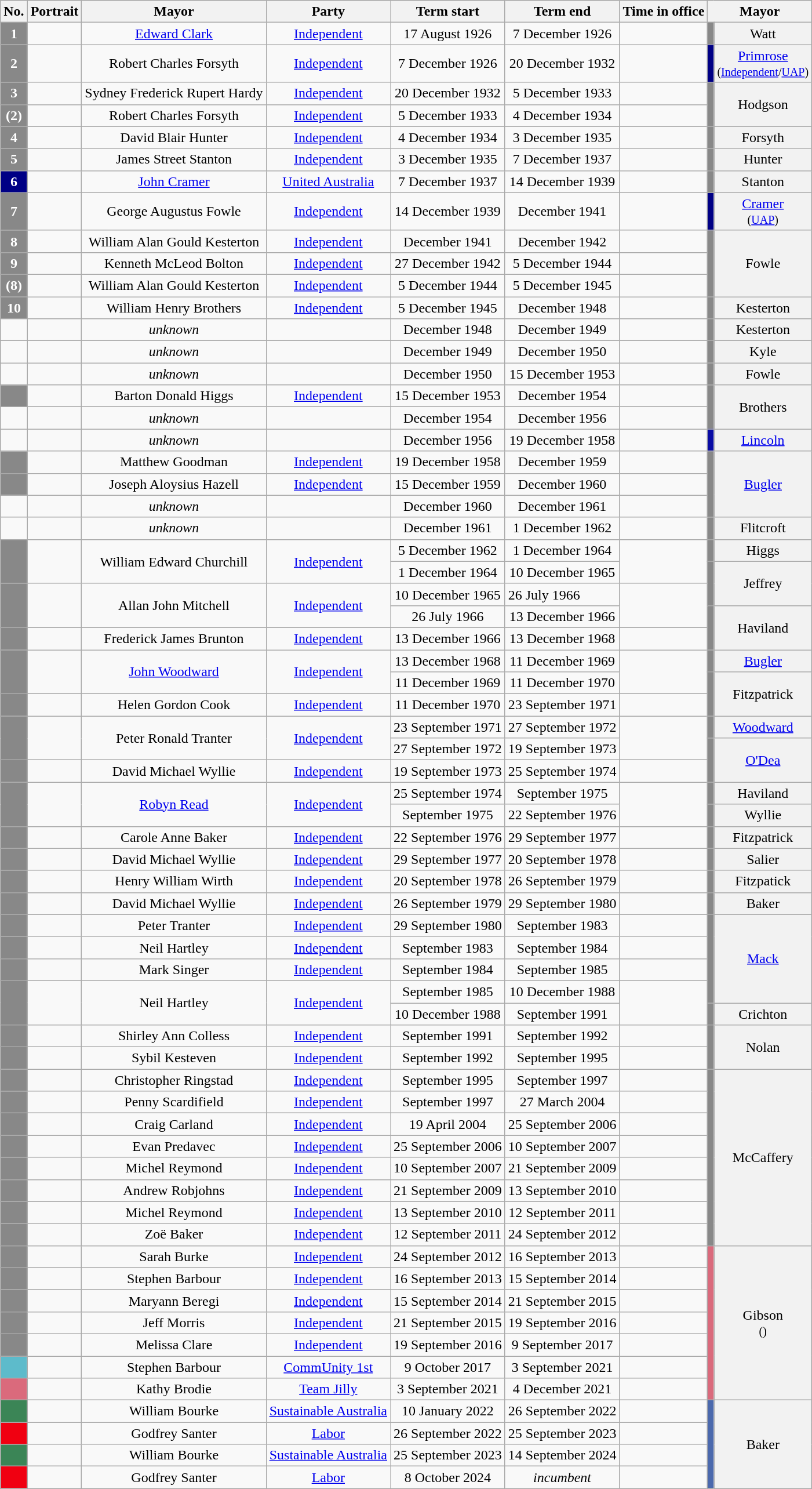<table class="wikitable">
<tr>
<th>No.</th>
<th>Portrait</th>
<th>Mayor</th>
<th>Party</th>
<th>Term start</th>
<th>Term end</th>
<th>Time in office</th>
<th colspan="3">Mayor</th>
</tr>
<tr>
<th style="background:#888888; color:white">1</th>
<td align="center"></td>
<td align=center><a href='#'>Edward Clark</a></td>
<td align=center><a href='#'>Independent</a></td>
<td align=center>17 August 1926</td>
<td align=center>7 December 1926</td>
<td align=center></td>
<td rowspan="1" style="background-color:#888888; border-bottom:solid 0 gray"></td>
<th rowspan="1" style="font-weight:normal">Watt <br> <small></small></th>
</tr>
<tr>
<th style="background:#888888; color:white">2</th>
<td align="center"></td>
<td align=center>Robert Charles Forsyth</td>
<td align=center><a href='#'>Independent</a></td>
<td align=center>7 December 1926</td>
<td align=center>20 December 1932</td>
<td align=center></td>
<td rowspan="1" style="background-color:#000085; border-bottom:solid 0 gray"></td>
<th rowspan="1" style="font-weight:normal"><a href='#'>Primrose</a> <br> <small>(<a href='#'>Independent</a>/<a href='#'>UAP</a>)</small></th>
</tr>
<tr>
<th style="background:#888888; color:white">3</th>
<td align="center"></td>
<td align=center>Sydney Frederick Rupert Hardy</td>
<td align=center><a href='#'>Independent</a></td>
<td align=center>20 December 1932</td>
<td align=center>5 December 1933</td>
<td align=center></td>
<td rowspan="2" style="background-color:#888888; border-bottom:solid 0 gray"></td>
<th rowspan="2" style="font-weight:normal">Hodgson <br> <small></small></th>
</tr>
<tr>
<th style="background:#888888; color:white">(2)</th>
<td align="center"></td>
<td align=center>Robert Charles Forsyth</td>
<td align=center><a href='#'>Independent</a></td>
<td align=center>5 December 1933</td>
<td align=center>4 December 1934</td>
<td align=center></td>
</tr>
<tr>
<th style="background:#888888; color:white">4</th>
<td align="center"></td>
<td align=center>David Blair Hunter</td>
<td align=center><a href='#'>Independent</a></td>
<td align=center>4 December 1934</td>
<td align=center>3 December 1935</td>
<td align=center></td>
<td rowspan="1" style="background-color:#888888; border-bottom:solid 0 gray"></td>
<th rowspan="1" style="font-weight:normal">Forsyth <br> <small></small></th>
</tr>
<tr>
<th style="background:#888888; color:white">5</th>
<td align="center"></td>
<td align=center>James Street Stanton</td>
<td align=center><a href='#'>Independent</a></td>
<td align=center>3 December 1935</td>
<td align=center>7 December 1937</td>
<td align=center></td>
<td rowspan="1" style="background-color:#888888; border-bottom:solid 0 gray"></td>
<th rowspan="1" style="font-weight:normal">Hunter <br> <small></small></th>
</tr>
<tr>
<th style="background:#000085; color:white">6</th>
<td align="center"></td>
<td align=center><a href='#'>John Cramer</a></td>
<td align=center><a href='#'>United Australia</a></td>
<td align=center>7 December 1937</td>
<td align=center>14 December 1939</td>
<td align=center></td>
<td rowspan="1" style="background-color:#888888; border-bottom:solid 0 gray"></td>
<th rowspan="1" style="font-weight:normal">Stanton <br> <small></small></th>
</tr>
<tr>
<th style="background:#888888; color:white">7</th>
<td align="center"></td>
<td align=center>George Augustus Fowle</td>
<td align=center><a href='#'>Independent</a></td>
<td align=center>14 December 1939</td>
<td align=center>December 1941</td>
<td align=center></td>
<td rowspan="1" style="background-color:#000085; border-bottom:solid 0 gray"></td>
<th rowspan="1" style="font-weight:normal"><a href='#'>Cramer</a> <br> <small>(<a href='#'>UAP</a>)</small></th>
</tr>
<tr>
<th style="background:#888888; color:white">8</th>
<td align="center"></td>
<td align=center>William Alan Gould Kesterton</td>
<td align=center><a href='#'>Independent</a></td>
<td align=center>December 1941</td>
<td 27 align=center>December 1942</td>
<td align=center></td>
<td rowspan="3" style="background-color:#888888; border-bottom:solid 0 gray"></td>
<th rowspan="3" style="font-weight:normal">Fowle <br> <small></small></th>
</tr>
<tr>
<th style="background:#888888; color:white">9</th>
<td align="center"></td>
<td align=center>Kenneth McLeod Bolton</td>
<td align=center><a href='#'>Independent</a></td>
<td align=center>27 December 1942</td>
<td align=center>5 December 1944</td>
<td align=center></td>
</tr>
<tr>
<th style="background:#888888; color:white">(8)</th>
<td align="center"></td>
<td align=center>William Alan Gould Kesterton</td>
<td align=center><a href='#'>Independent</a></td>
<td align=center>5 December 1944</td>
<td align=center>5 December 1945</td>
<td align=center></td>
</tr>
<tr>
<th style="background:#888888; color:white">10</th>
<td align="center"></td>
<td align=center>William Henry Brothers</td>
<td align=center><a href='#'>Independent</a></td>
<td align=center>5 December 1945</td>
<td align=center>December 1948</td>
<td align=center></td>
<td rowspan="1" style="background-color:#888888; border-bottom:solid 0 gray"></td>
<th rowspan="1" style="font-weight:normal">Kesterton <br> <small></small></th>
</tr>
<tr>
<td></td>
<td></td>
<td align=center><em>unknown</em></td>
<td></td>
<td align=center>December 1948</td>
<td align=center>December 1949</td>
<td></td>
<td rowspan="1" style="background-color:#888888; border-bottom:solid 0 gray"></td>
<th rowspan="1" style="font-weight:normal">Kesterton <br> <small></small></th>
</tr>
<tr>
<td></td>
<td></td>
<td align=center><em>unknown</em></td>
<td></td>
<td align=center>December 1949</td>
<td align=center>December 1950</td>
<td></td>
<td rowspan="1" style="background-color:#888888; border-bottom:solid 0 gray"></td>
<th rowspan="1" style="font-weight:normal">Kyle <br> <small></small></th>
</tr>
<tr>
<td></td>
<td></td>
<td align=center><em>unknown</em></td>
<td></td>
<td align=center>December 1950</td>
<td align=center>15 December 1953</td>
<td></td>
<td rowspan="1" style="background-color:#888888; border-bottom:solid 0 gray"></td>
<th rowspan="1" style="font-weight:normal">Fowle <br> <small></small></th>
</tr>
<tr>
<th style="background:#888888; color:white"></th>
<td align="center"></td>
<td align=center>Barton Donald Higgs</td>
<td align=center><a href='#'>Independent</a></td>
<td align=center>15 December 1953</td>
<td align=center>December 1954</td>
<td></td>
<td rowspan="2" style="background-color:#888888; border-bottom:solid 0 gray"></td>
<th rowspan="2" style="font-weight:normal">Brothers <br> <small></small></th>
</tr>
<tr>
<td></td>
<td></td>
<td align=center><em>unknown</em></td>
<td></td>
<td align=center>December 1954</td>
<td align=center>December 1956</td>
<td></td>
</tr>
<tr>
<td></td>
<td></td>
<td align=center><em>unknown</em></td>
<td></td>
<td align=center>December 1956</td>
<td align=center>19 December 1958</td>
<td></td>
<td rowspan="1" style="background-color:#090CA4; border-bottom:solid 0 gray"></td>
<th rowspan="1" style="font-weight:normal"><a href='#'>Lincoln</a>  <br> <small></small></th>
</tr>
<tr>
<th style="background:#888888; color:white"></th>
<td align="center"></td>
<td align=center>Matthew Goodman</td>
<td align=center><a href='#'>Independent</a></td>
<td align=center>19 December 1958</td>
<td 15 align=center>December 1959</td>
<td></td>
<td rowspan="3" style="background-color:#888888; border-bottom:solid 0 gray"></td>
<th rowspan="3" style="font-weight:normal"><a href='#'>Bugler</a> <br> <small></small></th>
</tr>
<tr>
<th style="background:#888888; color:white"></th>
<td align="center"></td>
<td align=center>Joseph Aloysius Hazell</td>
<td align=center><a href='#'>Independent</a></td>
<td align=center>15 December 1959</td>
<td align=center>December 1960</td>
<td></td>
</tr>
<tr>
<td></td>
<td></td>
<td align=center><em>unknown</em></td>
<td></td>
<td align=center>December 1960</td>
<td align=center>December 1961</td>
<td></td>
</tr>
<tr>
<td></td>
<td></td>
<td align=center><em>unknown</em></td>
<td></td>
<td align=center>December 1961</td>
<td align=center>1 December 1962</td>
<td></td>
<td rowspan="1" style="background-color:#888888; border-bottom:solid 0 gray"></td>
<th rowspan="1" style="font-weight:normal">Flitcroft <br> <small></small></th>
</tr>
<tr>
<th rowspan=2; style="background:#888888; color:white"></th>
<td rowspan=2; align="center"></td>
<td rowspan=2; align=center>William Edward Churchill</td>
<td rowspan="2"; align=center><a href='#'>Independent</a></td>
<td align=center>5 December 1962</td>
<td align=center>1 December 1964</td>
<td rowspan=2 align=center></td>
<td rowspan="1" style="background-color:#888888; border-bottom:solid 0 gray"></td>
<th rowspan="1" style="font-weight:normal">Higgs <br> <small></small></th>
</tr>
<tr>
<td align=center>1 December 1964</td>
<td align=center>10 December 1965</td>
<td rowspan="2" style="background-color:#888888; border-bottom:solid 0 gray"></td>
<th rowspan="2" style="font-weight:normal">Jeffrey <br> <small></small></th>
</tr>
<tr>
<th rowspan=2; style="background:#888888; color:white"></th>
<td rowspan=2; align="center"></td>
<td rowspan=2; align=center>Allan John Mitchell</td>
<td rowspan="2"; align=center><a href='#'>Independent</a></td>
<td align=center>10 December 1965</td>
<td>26 July 1966</td>
<td rowspan=2 align=center></td>
</tr>
<tr>
<td align=center>26 July 1966</td>
<td align=center>13 December 1966</td>
<td rowspan="2" style="background-color:#888888; border-bottom:solid 0 gray"></td>
<th rowspan="2" style="font-weight:normal">Haviland <br> <small></small></th>
</tr>
<tr>
<th style="background:#888888; color:white"></th>
<td align="center"></td>
<td align=center>Frederick James Brunton</td>
<td align=center><a href='#'>Independent</a></td>
<td align=center>13 December 1966</td>
<td align=center>13 December 1968</td>
<td align=center></td>
</tr>
<tr>
<th rowspan=2; style="background:#888888; color:white"></th>
<td rowspan=2; align="center"></td>
<td rowspan=2; align=center><a href='#'>John Woodward</a></td>
<td rowspan="2"; align=center><a href='#'>Independent</a></td>
<td align=center>13 December 1968</td>
<td align=center>11 December 1969</td>
<td rowspan=2 align=center></td>
<td rowspan="1" style="background-color:#888888; border-bottom:solid 0 gray"></td>
<th rowspan="1" style="font-weight:normal"><a href='#'>Bugler</a> <br> <small></small></th>
</tr>
<tr>
<td align=center>11 December 1969</td>
<td align=center>11 December 1970</td>
<td rowspan="2" style="background-color:#888888; border-bottom:solid 0 gray"></td>
<th rowspan="2" style="font-weight:normal">Fitzpatrick <br> <small></small></th>
</tr>
<tr>
<th style="background:#888888; color:white"></th>
<td align="center"></td>
<td align=center>Helen Gordon Cook</td>
<td align=center><a href='#'>Independent</a></td>
<td align=center>11 December 1970</td>
<td align=center>23 September 1971</td>
<td align=center></td>
</tr>
<tr>
<th rowspan=2; style="background:#888888; color:white"></th>
<td rowspan=2; align="center"></td>
<td rowspan=2; align=center>Peter Ronald Tranter</td>
<td rowspan="2"; align=center><a href='#'>Independent</a></td>
<td align=center>23 September 1971</td>
<td align=center>27 September 1972</td>
<td rowspan=2 align=center></td>
<td rowspan="1" style="background-color:#888888; border-bottom:solid 0 gray"></td>
<th rowspan="1" style="font-weight:normal"><a href='#'>Woodward</a> <br> <small></small></th>
</tr>
<tr>
<td align=center>27 September 1972</td>
<td align=center>19 September 1973</td>
<td rowspan="2" style="background-color:#888888; border-bottom:solid 0 gray"></td>
<th rowspan="2" style="font-weight:normal"><a href='#'>O'Dea</a> <br> <small></small></th>
</tr>
<tr>
<th style="background:#888888; color:white"></th>
<td align="center"></td>
<td align=center>David Michael Wyllie</td>
<td align=center><a href='#'>Independent</a></td>
<td align=center>19 September 1973</td>
<td align=center>25 September 1974</td>
<td align=center></td>
</tr>
<tr>
<th rowspan=2; style="background:#888888; color:white"></th>
<td rowspan=2; align="center"></td>
<td rowspan=2; align=center><a href='#'>Robyn Read</a></td>
<td rowspan="2"; align=center><a href='#'>Independent</a></td>
<td align=center>25 September 1974</td>
<td align=center>September 1975</td>
<td rowspan=2 align=center></td>
<td rowspan="1" style="background-color:#888888; border-bottom:solid 0 gray"></td>
<th rowspan="1" style="font-weight:normal">Haviland <br> <small></small></th>
</tr>
<tr>
<td align=center>September 1975</td>
<td align=center>22 September 1976</td>
<td rowspan="1" style="background-color:#888888; border-bottom:solid 0 gray"></td>
<th rowspan="1" style="font-weight:normal">Wyllie <br> <small></small></th>
</tr>
<tr>
<th style="background:#888888; color:white"></th>
<td align="center"></td>
<td align=center>Carole Anne Baker</td>
<td align=center><a href='#'>Independent</a></td>
<td align=center>22 September 1976</td>
<td align=center>29 September 1977</td>
<td align=center></td>
<td rowspan="1" style="background-color:#888888; border-bottom:solid 0 gray"></td>
<th rowspan="1" style="font-weight:normal">Fitzpatrick <br> <small></small></th>
</tr>
<tr>
<th style="background:#888888; color:white"></th>
<td align="center"></td>
<td align=center>David Michael Wyllie</td>
<td align=center><a href='#'>Independent</a></td>
<td align=center>29 September 1977</td>
<td align=center>20 September 1978</td>
<td align=center></td>
<td rowspan="1" style="background-color:#888888; border-bottom:solid 0 gray"></td>
<th rowspan="1" style="font-weight:normal">Salier <br> <small></small></th>
</tr>
<tr>
<th style="background:#888888; color:white"></th>
<td align="center"></td>
<td align=center>Henry William Wirth</td>
<td align=center><a href='#'>Independent</a></td>
<td align=center>20 September 1978</td>
<td align=center>26 September 1979</td>
<td align=center></td>
<td rowspan="1" style="background-color:#888888; border-bottom:solid 0 gray"></td>
<th rowspan="1" style="font-weight:normal">Fitzpatick <br> <small></small></th>
</tr>
<tr>
<th style="background:#888888; color:white"></th>
<td align="center"></td>
<td align=center>David Michael Wyllie</td>
<td align=center><a href='#'>Independent</a></td>
<td align=center>26 September 1979</td>
<td align=center>29 September 1980</td>
<td align=center></td>
<td rowspan="1" style="background-color:#888888; border-bottom:solid 0 gray"></td>
<th rowspan="1" style="font-weight:normal">Baker <br> <small></small></th>
</tr>
<tr>
<th style="background:#888888; color:white"></th>
<td align="center"></td>
<td align=center>Peter Tranter</td>
<td align=center><a href='#'>Independent</a></td>
<td align=center>29 September 1980</td>
<td align=center>September 1983</td>
<td></td>
<td rowspan="4" style="background-color:#888888; border-bottom:solid 0 gray"></td>
<th rowspan="4" style="font-weight:normal"><a href='#'>Mack</a> <br> <small></small></th>
</tr>
<tr>
<th style="background:#888888; color:white"></th>
<td align="center"></td>
<td align=center>Neil Hartley</td>
<td align=center><a href='#'>Independent</a></td>
<td align=center>September 1983</td>
<td align=center>September 1984</td>
<td></td>
</tr>
<tr>
<th style="background:#888888; color:white"></th>
<td align="center"></td>
<td align=center>Mark Singer</td>
<td align=center><a href='#'>Independent</a></td>
<td align=center>September 1984</td>
<td align=center>September 1985</td>
<td></td>
</tr>
<tr>
<th rowspan=2; style="background:#888888; color:white"></th>
<td rowspan=2; align="center"></td>
<td rowspan=2; align=center>Neil Hartley</td>
<td rowspan="2"; align=center><a href='#'>Independent</a></td>
<td align=center>September 1985</td>
<td align=center>10 December 1988</td>
<td rowspan=2></td>
</tr>
<tr>
<td align=center>10 December 1988</td>
<td align=center>September 1991</td>
<td rowspan="1" style="background-color:#888888; border-bottom:solid 0 gray"></td>
<th rowspan="1" style="font-weight:normal">Crichton <br> <small></small></th>
</tr>
<tr>
<th style="background:#888888; color:white"></th>
<td align="center"></td>
<td align=center>Shirley Ann Colless</td>
<td align=center><a href='#'>Independent</a></td>
<td align=center>September 1991</td>
<td align=center>September 1992</td>
<td></td>
<td rowspan="2" style="background-color:#888888; border-bottom:solid 0 gray"></td>
<th rowspan="2" style="font-weight:normal">Nolan <br> <small></small></th>
</tr>
<tr>
<th style="background:#888888; color:white"></th>
<td align="center"></td>
<td align=center>Sybil Kesteven</td>
<td align=center><a href='#'>Independent</a></td>
<td align=center>September 1992</td>
<td align=center>September 1995</td>
<td></td>
</tr>
<tr>
<th style="background:#888888; color:white"></th>
<td align="center"></td>
<td align=center>Christopher Ringstad</td>
<td align=center><a href='#'>Independent</a></td>
<td align=center>September 1995</td>
<td align=center>September 1997</td>
<td></td>
<td rowspan="8" style="background-color:#888888; border-bottom:solid 0 gray"></td>
<th rowspan="8" style="font-weight:normal">McCaffery <br> <small></small></th>
</tr>
<tr>
<th style="background:#888888; color:white"></th>
<td align="center"></td>
<td align=center>Penny Scardifield</td>
<td align=center><a href='#'>Independent</a></td>
<td align=center>September 1997</td>
<td align=center>27 March 2004</td>
<td></td>
</tr>
<tr>
<th style="background:#888888; color:white"></th>
<td align="center"></td>
<td align=center>Craig Carland</td>
<td align=center><a href='#'>Independent</a></td>
<td align=center>19 April 2004</td>
<td align=center>25 September 2006</td>
<td align=center></td>
</tr>
<tr>
<th style="background:#888888; color:white"></th>
<td align="center"></td>
<td align=center>Evan Predavec</td>
<td align=center><a href='#'>Independent</a></td>
<td align=center>25 September 2006</td>
<td align=center>10 September 2007</td>
<td align=center></td>
</tr>
<tr>
<th style="background:#888888; color:white"></th>
<td align="center"></td>
<td align=center>Michel Reymond</td>
<td align=center><a href='#'>Independent</a></td>
<td align=center>10 September 2007</td>
<td align=center>21 September 2009</td>
<td align=center></td>
</tr>
<tr>
<th style="background:#888888; color:white"></th>
<td align="center"></td>
<td align=center>Andrew Robjohns</td>
<td align=center><a href='#'>Independent</a></td>
<td align=center>21 September 2009</td>
<td align=center>13 September 2010</td>
<td align=center></td>
</tr>
<tr>
<th style="background:#888888; color:white"></th>
<td align="center"></td>
<td align=center>Michel Reymond</td>
<td align=center><a href='#'>Independent</a></td>
<td align=center>13 September 2010</td>
<td align=center>12 September 2011</td>
<td align=center></td>
</tr>
<tr>
<th style="background:#888888; color:white"></th>
<td align="center"></td>
<td align=center>Zoë Baker</td>
<td align=center><a href='#'>Independent</a></td>
<td align=center>12 September 2011</td>
<td align=center>24 September 2012</td>
<td align=center></td>
</tr>
<tr>
<th style="background:#888888; color:white"></th>
<td align="center"></td>
<td align=center>Sarah Burke</td>
<td align=center><a href='#'>Independent</a></td>
<td align=center>24 September 2012</td>
<td align=center>16 September 2013</td>
<td align=center></td>
<td rowspan="7" style="background-color:#DA6A7C; border-bottom:solid 0 gray"></td>
<th rowspan="7" style="font-weight:normal">Gibson <br> <small>()</small></th>
</tr>
<tr>
<th style="background:#888888; color:white"></th>
<td align="center"></td>
<td align=center>Stephen Barbour</td>
<td align=center><a href='#'>Independent</a></td>
<td align=center>16 September 2013</td>
<td align=center>15 September 2014</td>
<td align=center></td>
</tr>
<tr>
<th style="background:#888888; color:white"></th>
<td align="center"></td>
<td align=center>Maryann Beregi</td>
<td align=center><a href='#'>Independent</a></td>
<td align=center>15 September 2014</td>
<td align=center>21 September 2015</td>
<td align=center></td>
</tr>
<tr>
<th style="background:#888888; color:white"></th>
<td align="center"></td>
<td align=center>Jeff Morris</td>
<td align=center><a href='#'>Independent</a></td>
<td align=center>21 September 2015</td>
<td align=center>19 September 2016</td>
<td align=center></td>
</tr>
<tr>
<th style="background:#888888; color:white"></th>
<td align="center"></td>
<td align=center>Melissa Clare</td>
<td align=center><a href='#'>Independent</a></td>
<td align=center>19 September 2016</td>
<td align=center>9 September 2017</td>
<td align=center></td>
</tr>
<tr>
<th style="background:#5DBBCB; color:white"></th>
<td align="center"></td>
<td align="center">Stephen Barbour</td>
<td align=center><a href='#'>CommUnity 1st</a></td>
<td align=center>9 October 2017</td>
<td align=center>3 September 2021</td>
<td align=center></td>
</tr>
<tr>
<th style="background:#DA6A7C; color:white"></th>
<td align="center"></td>
<td align="center">Kathy Brodie</td>
<td align=center><a href='#'>Team Jilly</a></td>
<td align=center>3 September 2021</td>
<td align=center>4 December 2021</td>
<td align=center></td>
</tr>
<tr>
<th style="background:#3B8556; color:white"></th>
<td align="center"></td>
<td align=center>William Bourke</td>
<td align=center><a href='#'>Sustainable Australia</a></td>
<td align=center>10 January 2022</td>
<td align=center>26 September 2022</td>
<td align=center></td>
<td rowspan="4" style="background-color:#4B69AD; border-bottom:solid 0 gray"></td>
<th rowspan="4" style="font-weight:normal">Baker <br> <small></small></th>
</tr>
<tr>
<th style="background:#F00011; color:white"></th>
<td align="center"></td>
<td align=center>Godfrey Santer</td>
<td align=center><a href='#'>Labor</a></td>
<td align=center>26 September 2022</td>
<td align=center>25 September 2023</td>
<td align=center></td>
</tr>
<tr>
<th style="background:#3B8556; color:white"></th>
<td align="center"></td>
<td align=center>William Bourke</td>
<td align=center><a href='#'>Sustainable Australia</a></td>
<td align=center>25 September 2023</td>
<td align=center>14 September 2024</td>
<td align=center></td>
</tr>
<tr>
<th style="background:#F00011; color:white"></th>
<td align="center"></td>
<td align=center>Godfrey Santer</td>
<td align=center><a href='#'>Labor</a></td>
<td align=center>8 October 2024</td>
<td align=center><em>incumbent</em></td>
<td align=center></td>
</tr>
</table>
